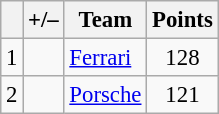<table class="wikitable" style="font-size: 95%;">
<tr>
<th scope="col"></th>
<th scope="col">+/–</th>
<th scope="col">Team</th>
<th scope="col">Points</th>
</tr>
<tr>
<td align="center">1</td>
<td align="left"></td>
<td> <a href='#'>Ferrari</a></td>
<td align="center">128</td>
</tr>
<tr>
<td align="center">2</td>
<td align="left"></td>
<td> <a href='#'>Porsche</a></td>
<td align="center">121</td>
</tr>
</table>
